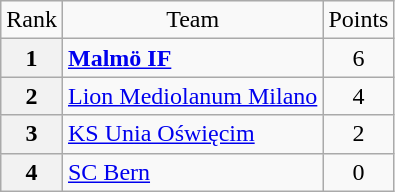<table class="wikitable" style="text-align: center;">
<tr>
<td>Rank</td>
<td>Team</td>
<td>Points</td>
</tr>
<tr>
<th>1</th>
<td style="text-align: left;"> <strong><a href='#'>Malmö IF</a></strong></td>
<td>6</td>
</tr>
<tr>
<th>2</th>
<td style="text-align: left;"> <a href='#'>Lion Mediolanum Milano</a></td>
<td>4</td>
</tr>
<tr>
<th>3</th>
<td style="text-align: left;"> <a href='#'>KS Unia Oświęcim</a></td>
<td>2</td>
</tr>
<tr>
<th>4</th>
<td style="text-align: left;"> <a href='#'>SC Bern</a></td>
<td>0</td>
</tr>
</table>
